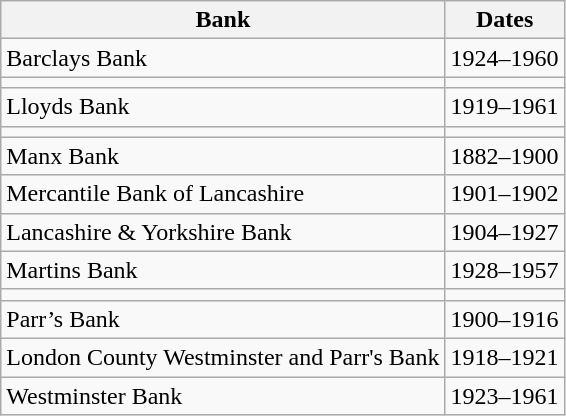<table class="wikitable">
<tr>
<th>Bank</th>
<th>Dates</th>
</tr>
<tr>
<td>Barclays Bank</td>
<td>1924–1960</td>
</tr>
<tr>
<td></td>
</tr>
<tr>
<td>Lloyds Bank</td>
<td>1919–1961</td>
</tr>
<tr>
<td></td>
</tr>
<tr>
<td>Manx Bank</td>
<td>1882–1900</td>
</tr>
<tr>
<td>Mercantile Bank of Lancashire</td>
<td>1901–1902</td>
</tr>
<tr>
<td>Lancashire & Yorkshire Bank</td>
<td>1904–1927</td>
</tr>
<tr>
<td>Martins Bank</td>
<td>1928–1957</td>
</tr>
<tr>
<td></td>
</tr>
<tr>
<td>Parr’s Bank</td>
<td>1900–1916</td>
</tr>
<tr>
<td>London County Westminster and Parr's Bank</td>
<td>1918–1921</td>
</tr>
<tr>
<td>Westminster Bank</td>
<td>1923–1961</td>
</tr>
</table>
